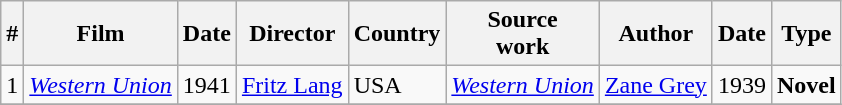<table class="wikitable">
<tr>
<th>#</th>
<th>Film</th>
<th>Date</th>
<th>Director</th>
<th>Country</th>
<th>Source<br>work</th>
<th>Author</th>
<th>Date</th>
<th>Type</th>
</tr>
<tr>
<td>1</td>
<td><em><a href='#'>Western Union</a></em></td>
<td>1941</td>
<td><a href='#'>Fritz Lang</a></td>
<td>USA</td>
<td><em><a href='#'>Western Union</a></em></td>
<td><a href='#'>Zane Grey</a></td>
<td>1939</td>
<td><strong>Novel</strong></td>
</tr>
<tr>
</tr>
</table>
